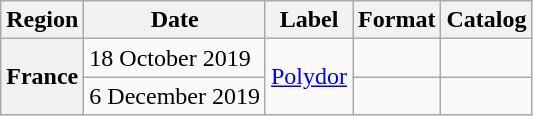<table class="wikitable plainrowheaders">
<tr>
<th>Region</th>
<th>Date</th>
<th>Label</th>
<th>Format</th>
<th>Catalog</th>
</tr>
<tr>
<th scope="row" rowspan="2">France</th>
<td>18 October 2019</td>
<td rowspan="2"><a href='#'>Polydor</a></td>
<td></td>
<td></td>
</tr>
<tr>
<td>6 December 2019</td>
<td></td>
<td></td>
</tr>
</table>
